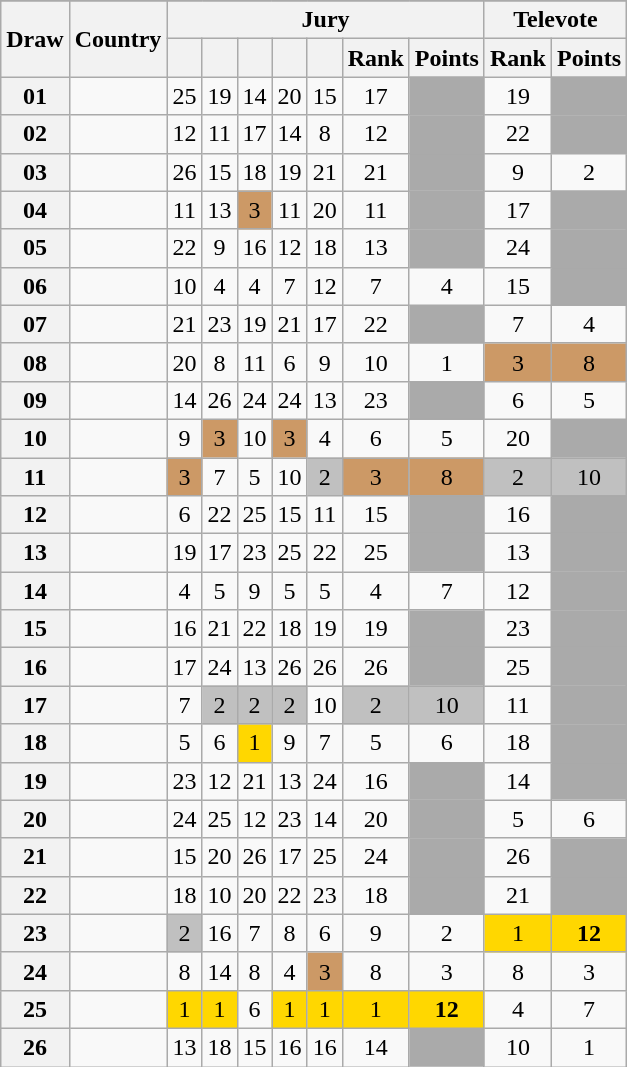<table class="sortable wikitable collapsible plainrowheaders" style="text-align:center;">
<tr>
</tr>
<tr>
<th scope="col" rowspan="2">Draw</th>
<th scope="col" rowspan="2">Country</th>
<th scope="col" colspan="7">Jury</th>
<th scope="col" colspan="2">Televote</th>
</tr>
<tr>
<th scope="col"><small></small></th>
<th scope="col"><small></small></th>
<th scope="col"><small></small></th>
<th scope="col"><small></small></th>
<th scope="col"><small></small></th>
<th scope="col">Rank</th>
<th scope="col">Points</th>
<th scope="col">Rank</th>
<th scope="col">Points</th>
</tr>
<tr>
<th scope="row" style="text-align:center;">01</th>
<td style="text-align:left;"></td>
<td>25</td>
<td>19</td>
<td>14</td>
<td>20</td>
<td>15</td>
<td>17</td>
<td style="background:#AAAAAA;"></td>
<td>19</td>
<td style="background:#AAAAAA;"></td>
</tr>
<tr>
<th scope="row" style="text-align:center;">02</th>
<td style="text-align:left;"></td>
<td>12</td>
<td>11</td>
<td>17</td>
<td>14</td>
<td>8</td>
<td>12</td>
<td style="background:#AAAAAA;"></td>
<td>22</td>
<td style="background:#AAAAAA;"></td>
</tr>
<tr>
<th scope="row" style="text-align:center;">03</th>
<td style="text-align:left;"></td>
<td>26</td>
<td>15</td>
<td>18</td>
<td>19</td>
<td>21</td>
<td>21</td>
<td style="background:#AAAAAA;"></td>
<td>9</td>
<td>2</td>
</tr>
<tr>
<th scope="row" style="text-align:center;">04</th>
<td style="text-align:left;"></td>
<td>11</td>
<td>13</td>
<td style="background:#CC9966;">3</td>
<td>11</td>
<td>20</td>
<td>11</td>
<td style="background:#AAAAAA;"></td>
<td>17</td>
<td style="background:#AAAAAA;"></td>
</tr>
<tr>
<th scope="row" style="text-align:center;">05</th>
<td style="text-align:left;"></td>
<td>22</td>
<td>9</td>
<td>16</td>
<td>12</td>
<td>18</td>
<td>13</td>
<td style="background:#AAAAAA;"></td>
<td>24</td>
<td style="background:#AAAAAA;"></td>
</tr>
<tr>
<th scope="row" style="text-align:center;">06</th>
<td style="text-align:left;"></td>
<td>10</td>
<td>4</td>
<td>4</td>
<td>7</td>
<td>12</td>
<td>7</td>
<td>4</td>
<td>15</td>
<td style="background:#AAAAAA;"></td>
</tr>
<tr>
<th scope="row" style="text-align:center;">07</th>
<td style="text-align:left;"></td>
<td>21</td>
<td>23</td>
<td>19</td>
<td>21</td>
<td>17</td>
<td>22</td>
<td style="background:#AAAAAA;"></td>
<td>7</td>
<td>4</td>
</tr>
<tr>
<th scope="row" style="text-align:center;">08</th>
<td style="text-align:left;"></td>
<td>20</td>
<td>8</td>
<td>11</td>
<td>6</td>
<td>9</td>
<td>10</td>
<td>1</td>
<td style="background:#CC9966;">3</td>
<td style="background:#CC9966;">8</td>
</tr>
<tr>
<th scope="row" style="text-align:center;">09</th>
<td style="text-align:left;"></td>
<td>14</td>
<td>26</td>
<td>24</td>
<td>24</td>
<td>13</td>
<td>23</td>
<td style="background:#AAAAAA;"></td>
<td>6</td>
<td>5</td>
</tr>
<tr>
<th scope="row" style="text-align:center;">10</th>
<td style="text-align:left;"></td>
<td>9</td>
<td style="background:#CC9966;">3</td>
<td>10</td>
<td style="background:#CC9966;">3</td>
<td>4</td>
<td>6</td>
<td>5</td>
<td>20</td>
<td style="background:#AAAAAA;"></td>
</tr>
<tr>
<th scope="row" style="text-align:center;">11</th>
<td style="text-align:left;"></td>
<td style="background:#CC9966;">3</td>
<td>7</td>
<td>5</td>
<td>10</td>
<td style="background:silver;">2</td>
<td style="background:#CC9966;">3</td>
<td style="background:#CC9966;">8</td>
<td style="background:silver;">2</td>
<td style="background:silver;">10</td>
</tr>
<tr>
<th scope="row" style="text-align:center;">12</th>
<td style="text-align:left;"></td>
<td>6</td>
<td>22</td>
<td>25</td>
<td>15</td>
<td>11</td>
<td>15</td>
<td style="background:#AAAAAA;"></td>
<td>16</td>
<td style="background:#AAAAAA;"></td>
</tr>
<tr>
<th scope="row" style="text-align:center;">13</th>
<td style="text-align:left;"></td>
<td>19</td>
<td>17</td>
<td>23</td>
<td>25</td>
<td>22</td>
<td>25</td>
<td style="background:#AAAAAA;"></td>
<td>13</td>
<td style="background:#AAAAAA;"></td>
</tr>
<tr>
<th scope="row" style="text-align:center;">14</th>
<td style="text-align:left;"></td>
<td>4</td>
<td>5</td>
<td>9</td>
<td>5</td>
<td>5</td>
<td>4</td>
<td>7</td>
<td>12</td>
<td style="background:#AAAAAA;"></td>
</tr>
<tr>
<th scope="row" style="text-align:center;">15</th>
<td style="text-align:left;"></td>
<td>16</td>
<td>21</td>
<td>22</td>
<td>18</td>
<td>19</td>
<td>19</td>
<td style="background:#AAAAAA;"></td>
<td>23</td>
<td style="background:#AAAAAA;"></td>
</tr>
<tr>
<th scope="row" style="text-align:center;">16</th>
<td style="text-align:left;"></td>
<td>17</td>
<td>24</td>
<td>13</td>
<td>26</td>
<td>26</td>
<td>26</td>
<td style="background:#AAAAAA;"></td>
<td>25</td>
<td style="background:#AAAAAA;"></td>
</tr>
<tr>
<th scope="row" style="text-align:center;">17</th>
<td style="text-align:left;"></td>
<td>7</td>
<td style="background:silver;">2</td>
<td style="background:silver;">2</td>
<td style="background:silver;">2</td>
<td>10</td>
<td style="background:silver;">2</td>
<td style="background:silver;">10</td>
<td>11</td>
<td style="background:#AAAAAA;"></td>
</tr>
<tr>
<th scope="row" style="text-align:center;">18</th>
<td style="text-align:left;"></td>
<td>5</td>
<td>6</td>
<td style="background:gold;">1</td>
<td>9</td>
<td>7</td>
<td>5</td>
<td>6</td>
<td>18</td>
<td style="background:#AAAAAA;"></td>
</tr>
<tr>
<th scope="row" style="text-align:center;">19</th>
<td style="text-align:left;"></td>
<td>23</td>
<td>12</td>
<td>21</td>
<td>13</td>
<td>24</td>
<td>16</td>
<td style="background:#AAAAAA;"></td>
<td>14</td>
<td style="background:#AAAAAA;"></td>
</tr>
<tr>
<th scope="row" style="text-align:center;">20</th>
<td style="text-align:left;"></td>
<td>24</td>
<td>25</td>
<td>12</td>
<td>23</td>
<td>14</td>
<td>20</td>
<td style="background:#AAAAAA;"></td>
<td>5</td>
<td>6</td>
</tr>
<tr>
<th scope="row" style="text-align:center;">21</th>
<td style="text-align:left;"></td>
<td>15</td>
<td>20</td>
<td>26</td>
<td>17</td>
<td>25</td>
<td>24</td>
<td style="background:#AAAAAA;"></td>
<td>26</td>
<td style="background:#AAAAAA;"></td>
</tr>
<tr>
<th scope="row" style="text-align:center;">22</th>
<td style="text-align:left;"></td>
<td>18</td>
<td>10</td>
<td>20</td>
<td>22</td>
<td>23</td>
<td>18</td>
<td style="background:#AAAAAA;"></td>
<td>21</td>
<td style="background:#AAAAAA;"></td>
</tr>
<tr>
<th scope="row" style="text-align:center;">23</th>
<td style="text-align:left;"></td>
<td style="background:silver;">2</td>
<td>16</td>
<td>7</td>
<td>8</td>
<td>6</td>
<td>9</td>
<td>2</td>
<td style="background:gold;">1</td>
<td style="background:gold;"><strong>12</strong></td>
</tr>
<tr>
<th scope="row" style="text-align:center;">24</th>
<td style="text-align:left;"></td>
<td>8</td>
<td>14</td>
<td>8</td>
<td>4</td>
<td style="background:#CC9966;">3</td>
<td>8</td>
<td>3</td>
<td>8</td>
<td>3</td>
</tr>
<tr>
<th scope="row" style="text-align:center;">25</th>
<td style="text-align:left;"></td>
<td style="background:gold;">1</td>
<td style="background:gold;">1</td>
<td>6</td>
<td style="background:gold;">1</td>
<td style="background:gold;">1</td>
<td style="background:gold;">1</td>
<td style="background:gold;"><strong>12</strong></td>
<td>4</td>
<td>7</td>
</tr>
<tr>
<th scope="row" style="text-align:center;">26</th>
<td style="text-align:left;"></td>
<td>13</td>
<td>18</td>
<td>15</td>
<td>16</td>
<td>16</td>
<td>14</td>
<td style="background:#AAAAAA;"></td>
<td>10</td>
<td>1</td>
</tr>
</table>
